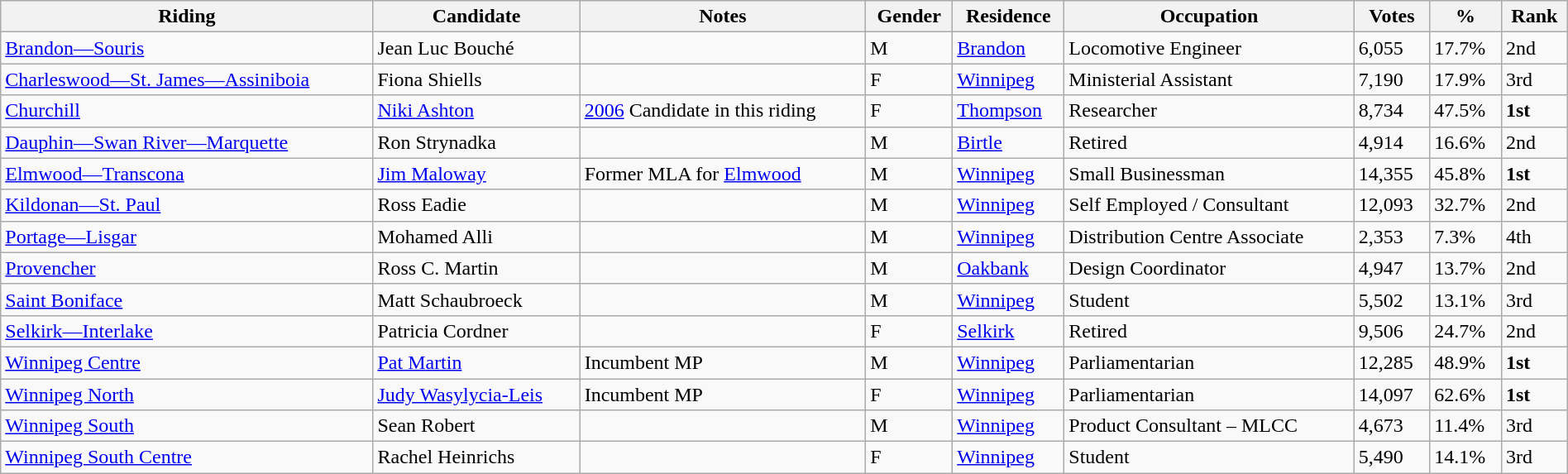<table class="wikitable sortable" width="100%">
<tr>
<th>Riding</th>
<th>Candidate</th>
<th>Notes</th>
<th>Gender</th>
<th>Residence</th>
<th>Occupation</th>
<th>Votes</th>
<th>%</th>
<th>Rank</th>
</tr>
<tr>
<td><a href='#'>Brandon—Souris</a></td>
<td>Jean Luc Bouché</td>
<td></td>
<td>M</td>
<td><a href='#'>Brandon</a></td>
<td>Locomotive Engineer</td>
<td>6,055</td>
<td>17.7%</td>
<td>2nd</td>
</tr>
<tr>
<td><a href='#'>Charleswood—St. James—Assiniboia</a></td>
<td>Fiona Shiells</td>
<td></td>
<td>F</td>
<td><a href='#'>Winnipeg</a></td>
<td>Ministerial Assistant</td>
<td>7,190</td>
<td>17.9%</td>
<td>3rd</td>
</tr>
<tr>
<td><a href='#'>Churchill</a></td>
<td><a href='#'>Niki Ashton</a></td>
<td><a href='#'>2006</a> Candidate in this riding</td>
<td>F</td>
<td><a href='#'>Thompson</a></td>
<td>Researcher</td>
<td>8,734</td>
<td>47.5%</td>
<td><strong>1st</strong></td>
</tr>
<tr>
<td><a href='#'>Dauphin—Swan River—Marquette</a></td>
<td>Ron Strynadka</td>
<td></td>
<td>M</td>
<td><a href='#'>Birtle</a></td>
<td>Retired</td>
<td>4,914</td>
<td>16.6%</td>
<td>2nd</td>
</tr>
<tr>
<td><a href='#'>Elmwood—Transcona</a></td>
<td><a href='#'>Jim Maloway</a></td>
<td>Former MLA for <a href='#'>Elmwood</a></td>
<td>M</td>
<td><a href='#'>Winnipeg</a></td>
<td>Small Businessman</td>
<td>14,355</td>
<td>45.8%</td>
<td><strong>1st</strong></td>
</tr>
<tr>
<td><a href='#'>Kildonan—St. Paul</a></td>
<td>Ross Eadie</td>
<td></td>
<td>M</td>
<td><a href='#'>Winnipeg</a></td>
<td>Self Employed / Consultant</td>
<td>12,093</td>
<td>32.7%</td>
<td>2nd</td>
</tr>
<tr>
<td><a href='#'>Portage—Lisgar</a></td>
<td>Mohamed Alli</td>
<td></td>
<td>M</td>
<td><a href='#'>Winnipeg</a></td>
<td>Distribution Centre Associate</td>
<td>2,353</td>
<td>7.3%</td>
<td>4th</td>
</tr>
<tr>
<td><a href='#'>Provencher</a></td>
<td>Ross C. Martin</td>
<td></td>
<td>M</td>
<td><a href='#'>Oakbank</a></td>
<td>Design Coordinator</td>
<td>4,947</td>
<td>13.7%</td>
<td>2nd</td>
</tr>
<tr>
<td><a href='#'>Saint Boniface</a></td>
<td>Matt Schaubroeck</td>
<td></td>
<td>M</td>
<td><a href='#'>Winnipeg</a></td>
<td>Student</td>
<td>5,502</td>
<td>13.1%</td>
<td>3rd</td>
</tr>
<tr>
<td><a href='#'>Selkirk—Interlake</a></td>
<td>Patricia Cordner</td>
<td></td>
<td>F</td>
<td><a href='#'>Selkirk</a></td>
<td>Retired</td>
<td>9,506</td>
<td>24.7%</td>
<td>2nd</td>
</tr>
<tr>
<td><a href='#'>Winnipeg Centre</a></td>
<td><a href='#'>Pat Martin</a></td>
<td>Incumbent MP</td>
<td>M</td>
<td><a href='#'>Winnipeg</a></td>
<td>Parliamentarian</td>
<td>12,285</td>
<td>48.9%</td>
<td><strong>1st</strong></td>
</tr>
<tr>
<td><a href='#'>Winnipeg North</a></td>
<td><a href='#'>Judy Wasylycia-Leis</a></td>
<td>Incumbent MP</td>
<td>F</td>
<td><a href='#'>Winnipeg</a></td>
<td>Parliamentarian</td>
<td>14,097</td>
<td>62.6%</td>
<td><strong>1st</strong></td>
</tr>
<tr>
<td><a href='#'>Winnipeg South</a></td>
<td>Sean Robert</td>
<td></td>
<td>M</td>
<td><a href='#'>Winnipeg</a></td>
<td>Product Consultant – MLCC</td>
<td>4,673</td>
<td>11.4%</td>
<td>3rd</td>
</tr>
<tr>
<td><a href='#'>Winnipeg South Centre</a></td>
<td>Rachel Heinrichs</td>
<td></td>
<td>F</td>
<td><a href='#'>Winnipeg</a></td>
<td>Student</td>
<td>5,490</td>
<td>14.1%</td>
<td>3rd</td>
</tr>
</table>
